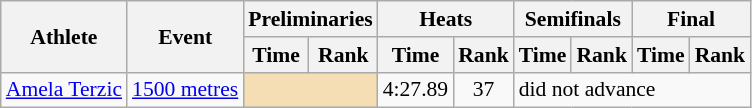<table class=wikitable style="font-size:90%;">
<tr>
<th rowspan="2">Athlete</th>
<th rowspan="2">Event</th>
<th colspan="2">Preliminaries</th>
<th colspan="2">Heats</th>
<th colspan="2">Semifinals</th>
<th colspan="2">Final</th>
</tr>
<tr>
<th>Time</th>
<th>Rank</th>
<th>Time</th>
<th>Rank</th>
<th>Time</th>
<th>Rank</th>
<th>Time</th>
<th>Rank</th>
</tr>
<tr style="border-top: single;">
<td><a href='#'>Amela Terzic</a></td>
<td><a href='#'>1500 metres</a></td>
<td colspan= 2 bgcolor="wheat"></td>
<td align=center>4:27.89</td>
<td align=center>37</td>
<td colspan=4>did not advance</td>
</tr>
</table>
